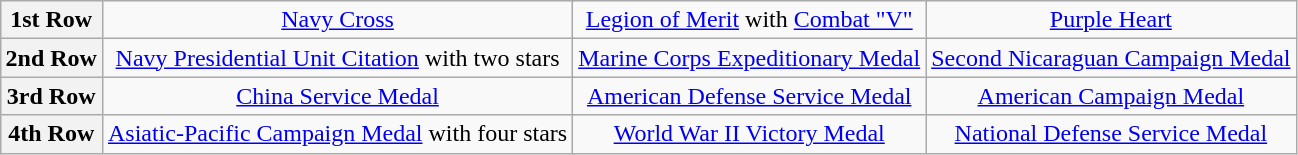<table class="wikitable" style="margin:1em auto; text-align:center;">
<tr>
<th>1st Row</th>
<td colspan="3"><a href='#'>Navy Cross</a></td>
<td colspan="3"><a href='#'>Legion of Merit</a> with <a href='#'>Combat "V"</a></td>
<td colspan="3"><a href='#'>Purple Heart</a></td>
</tr>
<tr>
<th>2nd Row</th>
<td colspan="3"><a href='#'>Navy Presidential Unit Citation</a> with two stars</td>
<td colspan="3"><a href='#'>Marine Corps Expeditionary Medal</a></td>
<td colspan="3"><a href='#'>Second Nicaraguan Campaign Medal</a></td>
</tr>
<tr>
<th>3rd Row</th>
<td colspan="3"><a href='#'>China Service Medal</a></td>
<td colspan="3"><a href='#'>American Defense Service Medal</a></td>
<td colspan="3"><a href='#'>American Campaign Medal</a></td>
</tr>
<tr>
<th>4th Row</th>
<td colspan="3"><a href='#'>Asiatic-Pacific Campaign Medal</a> with four stars</td>
<td colspan="3"><a href='#'>World War II Victory Medal</a></td>
<td colspan="3"><a href='#'>National Defense Service Medal</a></td>
</tr>
</table>
